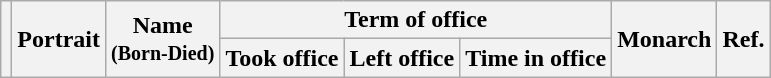<table class="wikitable" style="text-align:center;">
<tr>
<th rowspan=2></th>
<th rowspan=2>Portrait</th>
<th rowspan=2>Name<br><small>(Born-Died)</small></th>
<th colspan=3>Term of office</th>
<th rowspan=2>Monarch</th>
<th rowspan=2>Ref.</th>
</tr>
<tr>
<th>Took office</th>
<th>Left office</th>
<th>Time in office<br>



</th>
</tr>
</table>
